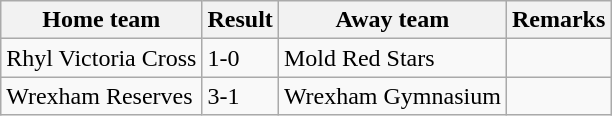<table class="wikitable">
<tr>
<th>Home team</th>
<th>Result</th>
<th>Away team</th>
<th>Remarks</th>
</tr>
<tr>
<td>Rhyl Victoria Cross</td>
<td>1-0</td>
<td>Mold Red Stars</td>
<td></td>
</tr>
<tr>
<td>Wrexham Reserves</td>
<td>3-1</td>
<td>Wrexham Gymnasium</td>
<td></td>
</tr>
</table>
